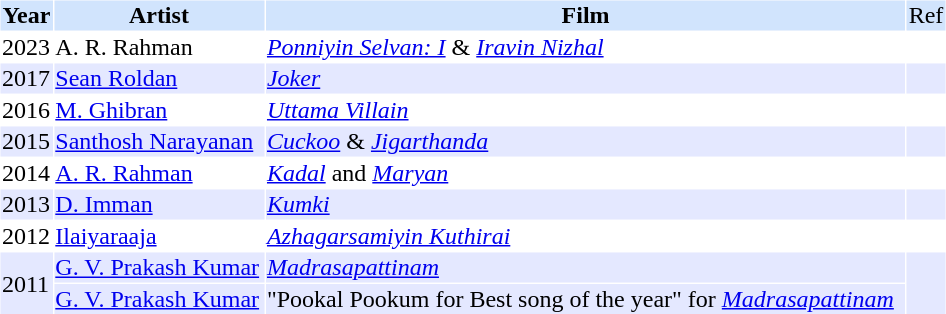<table cellspacing="1" cellpadding="1" border="0" width="50%">
<tr bgcolor="#d1e4fd">
<th>Year</th>
<th>Artist</th>
<th>Film</th>
<td>Ref</td>
</tr>
<tr>
<td>2023</td>
<td>A. R. Rahman</td>
<td><em><a href='#'>Ponniyin Selvan: I</a></em> & <em><a href='#'>Iravin Nizhal</a></em></td>
<td></td>
</tr>
<tr bgcolor="#e4e8ff">
<td>2017</td>
<td><a href='#'>Sean Roldan</a></td>
<td><em><a href='#'>Joker</a></em></td>
<td></td>
</tr>
<tr>
<td>2016</td>
<td><a href='#'>M. Ghibran</a></td>
<td><em><a href='#'>Uttama Villain</a></em></td>
<td></td>
</tr>
<tr bgcolor="#e4e8ff">
<td>2015</td>
<td><a href='#'>Santhosh Narayanan</a></td>
<td><em><a href='#'>Cuckoo</a></em> & <em><a href='#'>Jigarthanda</a></em></td>
<td></td>
</tr>
<tr>
<td>2014</td>
<td><a href='#'>A. R. Rahman</a></td>
<td><em><a href='#'>Kadal</a></em> and <em><a href='#'>Maryan</a></em></td>
<td></td>
</tr>
<tr bgcolor="#e4e8ff">
<td>2013</td>
<td><a href='#'>D. Imman</a></td>
<td><em><a href='#'>Kumki</a></em></td>
<td></td>
</tr>
<tr>
<td>2012</td>
<td><a href='#'>Ilaiyaraaja</a></td>
<td><em><a href='#'>Azhagarsamiyin Kuthirai</a></em></td>
<td></td>
</tr>
<tr bgcolor="#e4e8ff">
<td rowspan="2">2011</td>
<td><a href='#'>G. V. Prakash Kumar</a></td>
<td><em><a href='#'>Madrasapattinam</a></em></td>
<td rowspan="2"></td>
</tr>
<tr bgcolor="#e4e8ff">
<td><a href='#'>G. V. Prakash Kumar</a></td>
<td>"Pookal Pookum for Best song of the year" for <em><a href='#'>Madrasapattinam</a></em></td>
</tr>
</table>
